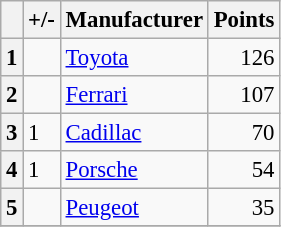<table class="wikitable" style="font-size:95%;">
<tr>
<th scope="col"></th>
<th scope="col">+/-</th>
<th scope="col">Manufacturer</th>
<th scope="col">Points</th>
</tr>
<tr>
<th align="center">1</th>
<td align="left"></td>
<td> <a href='#'>Toyota</a></td>
<td align="right">126</td>
</tr>
<tr>
<th align="center">2</th>
<td align="left"></td>
<td> <a href='#'>Ferrari</a></td>
<td align="right">107</td>
</tr>
<tr>
<th align="center">3</th>
<td align="left">1</td>
<td> <a href='#'>Cadillac</a></td>
<td align="right">70</td>
</tr>
<tr>
<th align="center">4</th>
<td align="left">1</td>
<td> <a href='#'>Porsche</a></td>
<td align="right">54</td>
</tr>
<tr>
<th align="center">5</th>
<td align="left"></td>
<td> <a href='#'>Peugeot</a></td>
<td align="right">35</td>
</tr>
<tr>
</tr>
</table>
